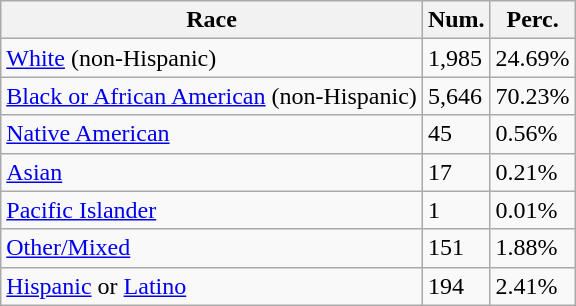<table class="wikitable">
<tr>
<th>Race</th>
<th>Num.</th>
<th>Perc.</th>
</tr>
<tr>
<td><a href='#'>White</a> (non-Hispanic)</td>
<td>1,985</td>
<td>24.69%</td>
</tr>
<tr>
<td><a href='#'>Black or African American</a> (non-Hispanic)</td>
<td>5,646</td>
<td>70.23%</td>
</tr>
<tr>
<td><a href='#'>Native American</a></td>
<td>45</td>
<td>0.56%</td>
</tr>
<tr>
<td><a href='#'>Asian</a></td>
<td>17</td>
<td>0.21%</td>
</tr>
<tr>
<td><a href='#'>Pacific Islander</a></td>
<td>1</td>
<td>0.01%</td>
</tr>
<tr>
<td><a href='#'>Other/Mixed</a></td>
<td>151</td>
<td>1.88%</td>
</tr>
<tr>
<td><a href='#'>Hispanic</a> or <a href='#'>Latino</a></td>
<td>194</td>
<td>2.41%</td>
</tr>
</table>
